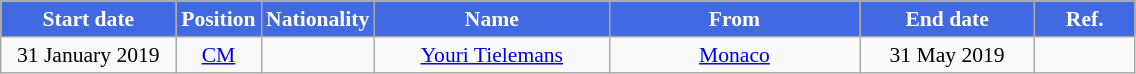<table class="wikitable" style="text-align:center; font-size:90%; ">
<tr>
<th style="background:royalblue; color:white; width:110px;">Start date</th>
<th style="background:royalblue; color:white; width:50px;">Position</th>
<th style="background:royalblue; color:white; width:50px;">Nationality</th>
<th style="background:royalblue; color:white; width:150px;">Name</th>
<th style="background:royalblue; color:white; width:160px;">From</th>
<th style="background:royalblue; color:white; width:110px;">End date</th>
<th style="background:royalblue; color:white; width:60px;">Ref.</th>
</tr>
<tr>
<td>31 January 2019</td>
<td><a href='#'>CM</a></td>
<td></td>
<td><a href='#'>Youri Tielemans</a></td>
<td> <a href='#'>Monaco</a></td>
<td>31 May 2019</td>
<td></td>
</tr>
</table>
